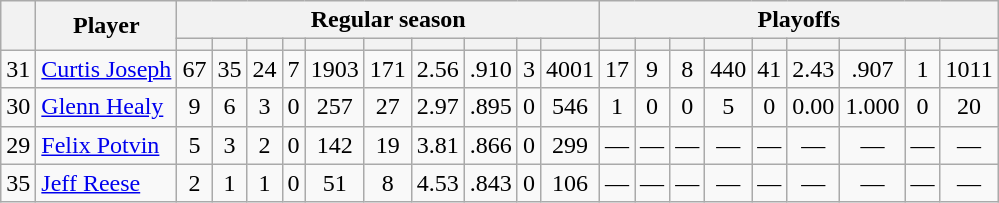<table class="wikitable plainrowheaders" style="text-align:center;">
<tr>
<th scope="col" rowspan="2"></th>
<th scope="col" rowspan="2">Player</th>
<th scope=colgroup colspan=10>Regular season</th>
<th scope=colgroup colspan=9>Playoffs</th>
</tr>
<tr>
<th scope="col"></th>
<th scope="col"></th>
<th scope="col"></th>
<th scope="col"></th>
<th scope="col"></th>
<th scope="col"></th>
<th scope="col"></th>
<th scope="col"></th>
<th scope="col"></th>
<th scope="col"></th>
<th scope="col"></th>
<th scope="col"></th>
<th scope="col"></th>
<th scope="col"></th>
<th scope="col"></th>
<th scope="col"></th>
<th scope="col"></th>
<th scope="col"></th>
<th scope="col"></th>
</tr>
<tr>
<td scope="row">31</td>
<td align="left"><a href='#'>Curtis Joseph</a></td>
<td>67</td>
<td>35</td>
<td>24</td>
<td>7</td>
<td>1903</td>
<td>171</td>
<td>2.56</td>
<td>.910</td>
<td>3</td>
<td>4001</td>
<td>17</td>
<td>9</td>
<td>8</td>
<td>440</td>
<td>41</td>
<td>2.43</td>
<td>.907</td>
<td>1</td>
<td>1011</td>
</tr>
<tr>
<td scope="row">30</td>
<td align="left"><a href='#'>Glenn Healy</a></td>
<td>9</td>
<td>6</td>
<td>3</td>
<td>0</td>
<td>257</td>
<td>27</td>
<td>2.97</td>
<td>.895</td>
<td>0</td>
<td>546</td>
<td>1</td>
<td>0</td>
<td>0</td>
<td>5</td>
<td>0</td>
<td>0.00</td>
<td>1.000</td>
<td>0</td>
<td>20</td>
</tr>
<tr>
<td scope="row">29</td>
<td align="left"><a href='#'>Felix Potvin</a></td>
<td>5</td>
<td>3</td>
<td>2</td>
<td>0</td>
<td>142</td>
<td>19</td>
<td>3.81</td>
<td>.866</td>
<td>0</td>
<td>299</td>
<td>—</td>
<td>—</td>
<td>—</td>
<td>—</td>
<td>—</td>
<td>—</td>
<td>—</td>
<td>—</td>
<td>—</td>
</tr>
<tr>
<td scope="row">35</td>
<td align="left"><a href='#'>Jeff Reese</a></td>
<td>2</td>
<td>1</td>
<td>1</td>
<td>0</td>
<td>51</td>
<td>8</td>
<td>4.53</td>
<td>.843</td>
<td>0</td>
<td>106</td>
<td>—</td>
<td>—</td>
<td>—</td>
<td>—</td>
<td>—</td>
<td>—</td>
<td>—</td>
<td>—</td>
<td>—</td>
</tr>
</table>
